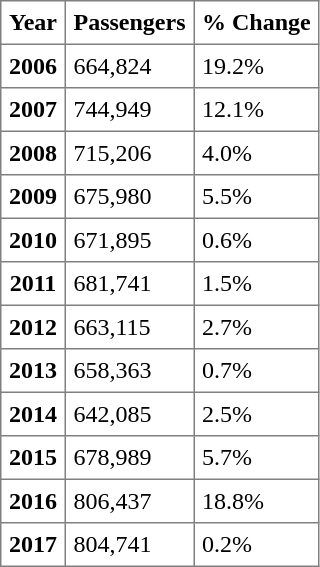<table class="toccolours sortable" border="1" cellpadding="5" style="border-collapse:collapse">
<tr>
<th>Year</th>
<th>Passengers</th>
<th>% Change</th>
</tr>
<tr>
<th>2006</th>
<td>664,824</td>
<td>19.2%</td>
</tr>
<tr>
<th>2007</th>
<td>744,949</td>
<td>12.1%</td>
</tr>
<tr>
<th>2008</th>
<td>715,206</td>
<td>4.0%</td>
</tr>
<tr>
<th>2009</th>
<td>675,980</td>
<td>5.5%</td>
</tr>
<tr>
<th>2010</th>
<td>671,895</td>
<td>0.6%</td>
</tr>
<tr>
<th>2011</th>
<td>681,741</td>
<td>1.5%</td>
</tr>
<tr>
<th>2012</th>
<td>663,115</td>
<td>2.7%</td>
</tr>
<tr>
<th>2013</th>
<td>658,363</td>
<td>0.7%</td>
</tr>
<tr>
<th>2014</th>
<td>642,085</td>
<td>2.5%</td>
</tr>
<tr>
<th>2015</th>
<td>678,989</td>
<td>5.7%</td>
</tr>
<tr>
<th>2016</th>
<td>806,437</td>
<td>18.8%</td>
</tr>
<tr>
<th>2017</th>
<td>804,741</td>
<td>0.2%</td>
</tr>
</table>
